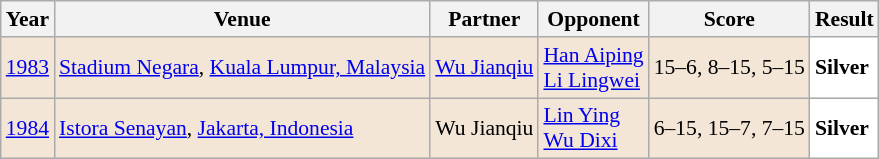<table class="sortable wikitable" style="font-size: 90%;">
<tr>
<th>Year</th>
<th>Venue</th>
<th>Partner</th>
<th>Opponent</th>
<th>Score</th>
<th>Result</th>
</tr>
<tr style="background:#F3E6D7">
<td align="center"><a href='#'>1983</a></td>
<td align="left"><a href='#'>Stadium Negara</a>, <a href='#'>Kuala Lumpur, Malaysia</a></td>
<td align="left"> <a href='#'>Wu Jianqiu</a></td>
<td align="left"> <a href='#'>Han Aiping</a> <br>  <a href='#'>Li Lingwei</a></td>
<td align="left">15–6, 8–15, 5–15</td>
<td style="text-align:left; background:white"> <strong>Silver</strong></td>
</tr>
<tr style="background:#F3E6D7">
<td align="center"><a href='#'>1984</a></td>
<td align="left"><a href='#'>Istora Senayan</a>, <a href='#'>Jakarta, Indonesia</a></td>
<td align="left"> Wu Jianqiu</td>
<td align="left"> <a href='#'>Lin Ying</a> <br>  <a href='#'>Wu Dixi</a></td>
<td align="left">6–15, 15–7, 7–15</td>
<td style="text-align:left; background:white"> <strong>Silver</strong></td>
</tr>
</table>
